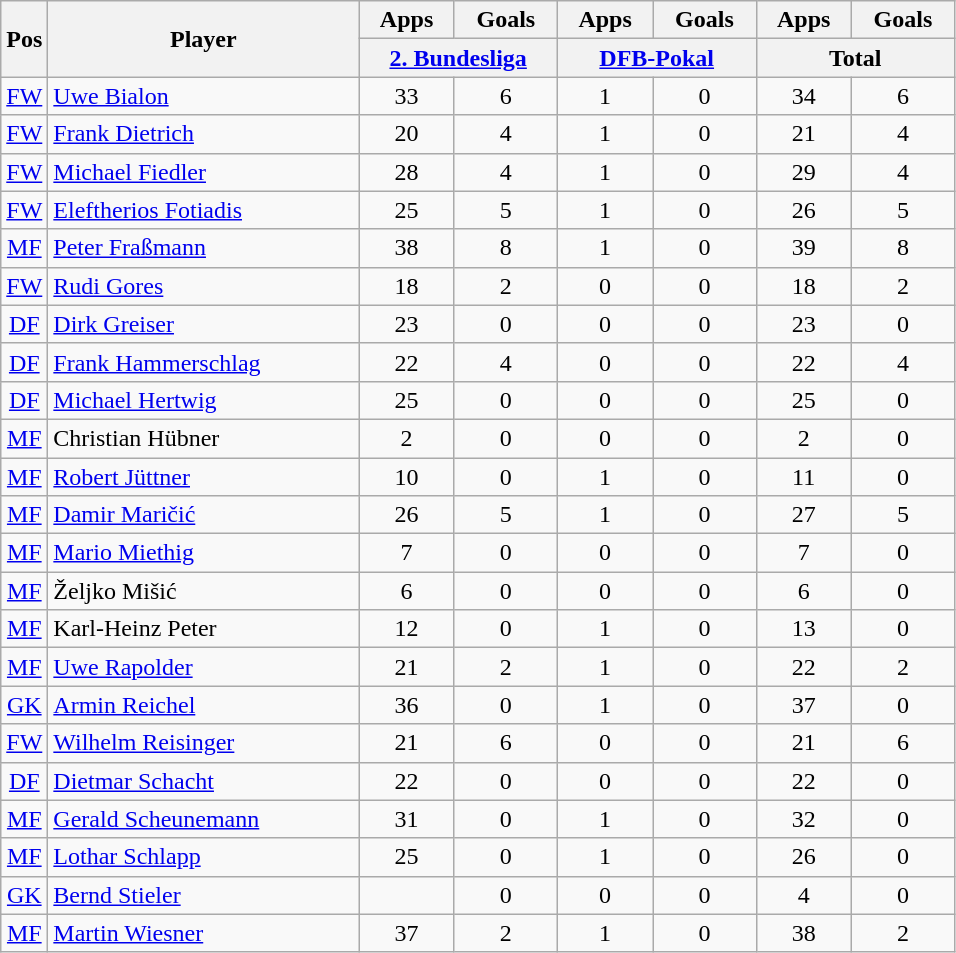<table class="wikitable sortable" style="text-align:center">
<tr>
<th rowspan="2" class="unsortable">Pos</th>
<th rowspan="2" class="unsortable" width="200">Player</th>
<th>Apps</th>
<th>Goals</th>
<th>Apps</th>
<th>Goals</th>
<th>Apps</th>
<th>Goals</th>
</tr>
<tr class="unsortable">
<th colspan="2" width="125"><a href='#'>2. Bundesliga</a></th>
<th colspan="2" width="125"><a href='#'>DFB-Pokal</a></th>
<th colspan="2" width="125">Total</th>
</tr>
<tr>
<td><a href='#'>FW</a></td>
<td align="left"> <a href='#'>Uwe Bialon</a></td>
<td>33</td>
<td>6</td>
<td>1</td>
<td>0</td>
<td>34</td>
<td>6</td>
</tr>
<tr>
<td><a href='#'>FW</a></td>
<td align="left"> <a href='#'>Frank Dietrich</a></td>
<td>20</td>
<td>4</td>
<td>1</td>
<td>0</td>
<td>21</td>
<td>4</td>
</tr>
<tr>
<td><a href='#'>FW</a></td>
<td align="left"> <a href='#'>Michael Fiedler</a></td>
<td>28</td>
<td>4</td>
<td>1</td>
<td>0</td>
<td>29</td>
<td>4</td>
</tr>
<tr>
<td><a href='#'>FW</a></td>
<td align="left"> <a href='#'>Eleftherios Fotiadis</a></td>
<td>25</td>
<td>5</td>
<td>1</td>
<td>0</td>
<td>26</td>
<td>5</td>
</tr>
<tr>
<td><a href='#'>MF</a></td>
<td align="left"> <a href='#'>Peter Fraßmann</a></td>
<td>38</td>
<td>8</td>
<td>1</td>
<td>0</td>
<td>39</td>
<td>8</td>
</tr>
<tr>
<td><a href='#'>FW</a></td>
<td align="left"> <a href='#'>Rudi Gores</a></td>
<td>18</td>
<td>2</td>
<td>0</td>
<td>0</td>
<td>18</td>
<td>2</td>
</tr>
<tr>
<td><a href='#'>DF</a></td>
<td align="left"> <a href='#'>Dirk Greiser</a></td>
<td>23</td>
<td>0</td>
<td>0</td>
<td>0</td>
<td>23</td>
<td>0</td>
</tr>
<tr>
<td><a href='#'>DF</a></td>
<td align="left"> <a href='#'>Frank Hammerschlag</a></td>
<td>22</td>
<td>4</td>
<td>0</td>
<td>0</td>
<td>22</td>
<td>4</td>
</tr>
<tr>
<td><a href='#'>DF</a></td>
<td align="left"> <a href='#'>Michael Hertwig</a></td>
<td>25</td>
<td>0</td>
<td>0</td>
<td>0</td>
<td>25</td>
<td>0</td>
</tr>
<tr>
<td><a href='#'>MF</a></td>
<td align="left"> Christian Hübner</td>
<td>2</td>
<td>0</td>
<td>0</td>
<td>0</td>
<td>2</td>
<td>0</td>
</tr>
<tr>
<td><a href='#'>MF</a></td>
<td align="left"> <a href='#'>Robert Jüttner</a></td>
<td>10</td>
<td>0</td>
<td>1</td>
<td>0</td>
<td>11</td>
<td>0</td>
</tr>
<tr>
<td><a href='#'>MF</a></td>
<td align="left"> <a href='#'>Damir Maričić</a></td>
<td>26</td>
<td>5</td>
<td>1</td>
<td>0</td>
<td>27</td>
<td>5</td>
</tr>
<tr>
<td><a href='#'>MF</a></td>
<td align="left"> <a href='#'>Mario Miethig</a></td>
<td>7</td>
<td>0</td>
<td>0</td>
<td>0</td>
<td>7</td>
<td>0</td>
</tr>
<tr>
<td><a href='#'>MF</a></td>
<td align="left"> Željko Mišić</td>
<td>6</td>
<td>0</td>
<td>0</td>
<td>0</td>
<td>6</td>
<td>0</td>
</tr>
<tr>
<td><a href='#'>MF</a></td>
<td align="left"> Karl-Heinz Peter</td>
<td>12</td>
<td>0</td>
<td>1</td>
<td>0</td>
<td>13</td>
<td>0</td>
</tr>
<tr>
<td><a href='#'>MF</a></td>
<td align="left"> <a href='#'>Uwe Rapolder</a></td>
<td>21</td>
<td>2</td>
<td>1</td>
<td>0</td>
<td>22</td>
<td>2</td>
</tr>
<tr>
<td><a href='#'>GK</a></td>
<td align="left"> <a href='#'>Armin Reichel</a></td>
<td>36</td>
<td>0</td>
<td>1</td>
<td>0</td>
<td>37</td>
<td>0</td>
</tr>
<tr>
<td><a href='#'>FW</a></td>
<td align="left"> <a href='#'>Wilhelm Reisinger</a></td>
<td>21</td>
<td>6</td>
<td>0</td>
<td>0</td>
<td>21</td>
<td>6</td>
</tr>
<tr>
<td><a href='#'>DF</a></td>
<td align="left"> <a href='#'>Dietmar Schacht</a></td>
<td>22</td>
<td>0</td>
<td>0</td>
<td>0</td>
<td>22</td>
<td>0</td>
</tr>
<tr>
<td><a href='#'>MF</a></td>
<td align="left"> <a href='#'>Gerald Scheunemann</a></td>
<td>31</td>
<td>0</td>
<td>1</td>
<td>0</td>
<td>32</td>
<td>0</td>
</tr>
<tr>
<td><a href='#'>MF</a></td>
<td align="left"> <a href='#'>Lothar Schlapp</a></td>
<td>25</td>
<td>0</td>
<td>1</td>
<td>0</td>
<td>26</td>
<td>0</td>
</tr>
<tr>
<td><a href='#'>GK</a></td>
<td align="left"> <a href='#'>Bernd Stieler</a></td>
<td></td>
<td>0</td>
<td>0</td>
<td>0</td>
<td>4</td>
<td>0</td>
</tr>
<tr>
<td><a href='#'>MF</a></td>
<td align="left"> <a href='#'>Martin Wiesner</a></td>
<td>37</td>
<td>2</td>
<td>1</td>
<td>0</td>
<td>38</td>
<td>2</td>
</tr>
</table>
